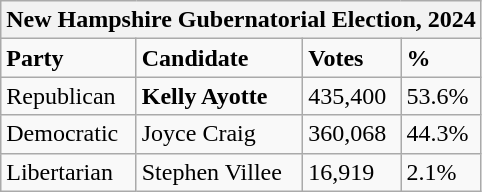<table class="wikitable">
<tr>
<th colspan="4">New Hampshire Gubernatorial Election, 2024</th>
</tr>
<tr>
<td><strong>Party</strong></td>
<td><strong>Candidate</strong></td>
<td><strong>Votes</strong></td>
<td><strong>%</strong></td>
</tr>
<tr>
<td>Republican</td>
<td><strong>Kelly Ayotte</strong></td>
<td>435,400</td>
<td>53.6%</td>
</tr>
<tr>
<td>Democratic</td>
<td>Joyce Craig</td>
<td>360,068</td>
<td>44.3%</td>
</tr>
<tr>
<td>Libertarian</td>
<td>Stephen Villee</td>
<td>16,919</td>
<td>2.1%</td>
</tr>
</table>
